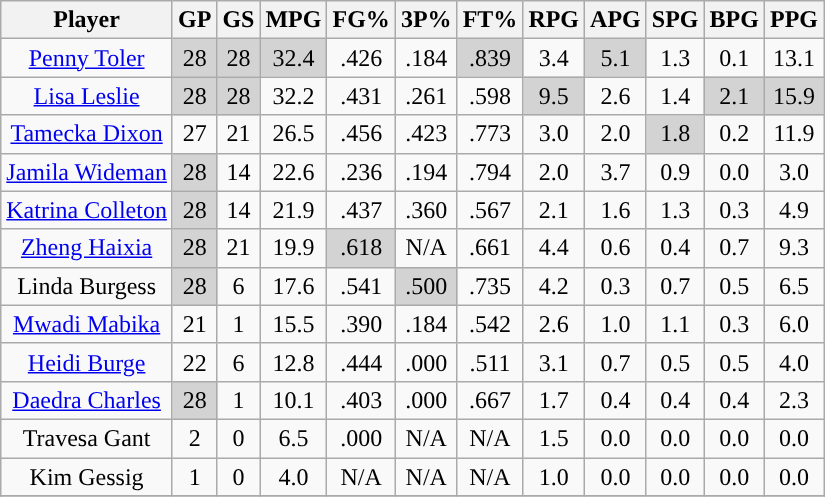<table class="wikitable sortable" style="text-align:center;">
<tr>
<th>Player</th>
<th>GP</th>
<th>GS</th>
<th>MPG</th>
<th>FG%</th>
<th>3P%</th>
<th>FT%</th>
<th>RPG</th>
<th>APG</th>
<th>SPG</th>
<th>BPG</th>
<th>PPG</th>
</tr>
<tr>
<td><a href='#'>Penny Toler</a></td>
<td style="background:#D3D3D3;">28</td>
<td style="background:#D3D3D3;">28</td>
<td style="background:#D3D3D3;">32.4</td>
<td>.426</td>
<td>.184</td>
<td style="background:#D3D3D3;">.839</td>
<td>3.4</td>
<td style="background:#D3D3D3;">5.1</td>
<td>1.3</td>
<td>0.1</td>
<td>13.1</td>
</tr>
<tr>
<td><a href='#'>Lisa Leslie</a></td>
<td style="background:#D3D3D3;">28</td>
<td style="background:#D3D3D3;">28</td>
<td>32.2</td>
<td>.431</td>
<td>.261</td>
<td>.598</td>
<td style="background:#D3D3D3;">9.5</td>
<td>2.6</td>
<td>1.4</td>
<td style="background:#D3D3D3;">2.1</td>
<td style="background:#D3D3D3;">15.9</td>
</tr>
<tr>
<td><a href='#'>Tamecka Dixon</a></td>
<td>27</td>
<td>21</td>
<td>26.5</td>
<td>.456</td>
<td>.423</td>
<td>.773</td>
<td>3.0</td>
<td>2.0</td>
<td style="background:#D3D3D3;">1.8</td>
<td>0.2</td>
<td>11.9</td>
</tr>
<tr>
<td><a href='#'>Jamila Wideman</a></td>
<td style="background:#D3D3D3;">28</td>
<td>14</td>
<td>22.6</td>
<td>.236</td>
<td>.194</td>
<td>.794</td>
<td>2.0</td>
<td>3.7</td>
<td>0.9</td>
<td>0.0</td>
<td>3.0</td>
</tr>
<tr>
<td><a href='#'>Katrina Colleton</a></td>
<td style="background:#D3D3D3;">28</td>
<td>14</td>
<td>21.9</td>
<td>.437</td>
<td>.360</td>
<td>.567</td>
<td>2.1</td>
<td>1.6</td>
<td>1.3</td>
<td>0.3</td>
<td>4.9</td>
</tr>
<tr>
<td><a href='#'>Zheng Haixia</a></td>
<td style="background:#D3D3D3;">28</td>
<td>21</td>
<td>19.9</td>
<td style="background:#D3D3D3;">.618</td>
<td>N/A</td>
<td>.661</td>
<td>4.4</td>
<td>0.6</td>
<td>0.4</td>
<td>0.7</td>
<td>9.3</td>
</tr>
<tr>
<td>Linda Burgess</td>
<td style="background:#D3D3D3;">28</td>
<td>6</td>
<td>17.6</td>
<td>.541</td>
<td style="background:#D3D3D3;">.500</td>
<td>.735</td>
<td>4.2</td>
<td>0.3</td>
<td>0.7</td>
<td>0.5</td>
<td>6.5</td>
</tr>
<tr>
<td><a href='#'>Mwadi Mabika</a></td>
<td>21</td>
<td>1</td>
<td>15.5</td>
<td>.390</td>
<td>.184</td>
<td>.542</td>
<td>2.6</td>
<td>1.0</td>
<td>1.1</td>
<td>0.3</td>
<td>6.0</td>
</tr>
<tr>
<td><a href='#'>Heidi Burge</a></td>
<td>22</td>
<td>6</td>
<td>12.8</td>
<td>.444</td>
<td>.000</td>
<td>.511</td>
<td>3.1</td>
<td>0.7</td>
<td>0.5</td>
<td>0.5</td>
<td>4.0</td>
</tr>
<tr>
<td><a href='#'>Daedra Charles</a></td>
<td style="background:#D3D3D3;">28</td>
<td>1</td>
<td>10.1</td>
<td>.403</td>
<td>.000</td>
<td>.667</td>
<td>1.7</td>
<td>0.4</td>
<td>0.4</td>
<td>0.4</td>
<td>2.3</td>
</tr>
<tr>
<td>Travesa Gant</td>
<td>2</td>
<td>0</td>
<td>6.5</td>
<td>.000</td>
<td>N/A</td>
<td>N/A</td>
<td>1.5</td>
<td>0.0</td>
<td>0.0</td>
<td>0.0</td>
<td>0.0</td>
</tr>
<tr>
<td>Kim Gessig</td>
<td>1</td>
<td>0</td>
<td>4.0</td>
<td>N/A</td>
<td>N/A</td>
<td>N/A</td>
<td>1.0</td>
<td>0.0</td>
<td>0.0</td>
<td>0.0</td>
<td>0.0</td>
</tr>
<tr>
</tr>
</table>
